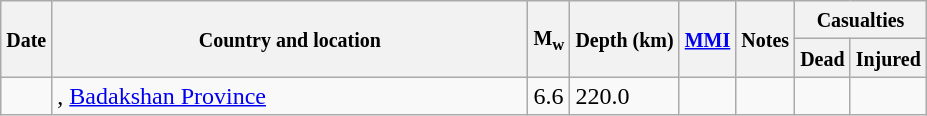<table class="wikitable sortable sort-under" style="border:1px black; margin-left:1em;">
<tr>
<th rowspan="2"><small>Date</small></th>
<th rowspan="2" style="width: 310px"><small>Country and location</small></th>
<th rowspan="2"><small>M<sub>w</sub></small></th>
<th rowspan="2"><small>Depth (km)</small></th>
<th rowspan="2"><small><a href='#'>MMI</a></small></th>
<th rowspan="2" class="unsortable"><small>Notes</small></th>
<th colspan="2"><small>Casualties</small></th>
</tr>
<tr>
<th><small>Dead</small></th>
<th><small>Injured</small></th>
</tr>
<tr>
<td></td>
<td>, <a href='#'>Badakshan Province</a></td>
<td>6.6</td>
<td>220.0</td>
<td></td>
<td></td>
<td></td>
<td></td>
</tr>
</table>
